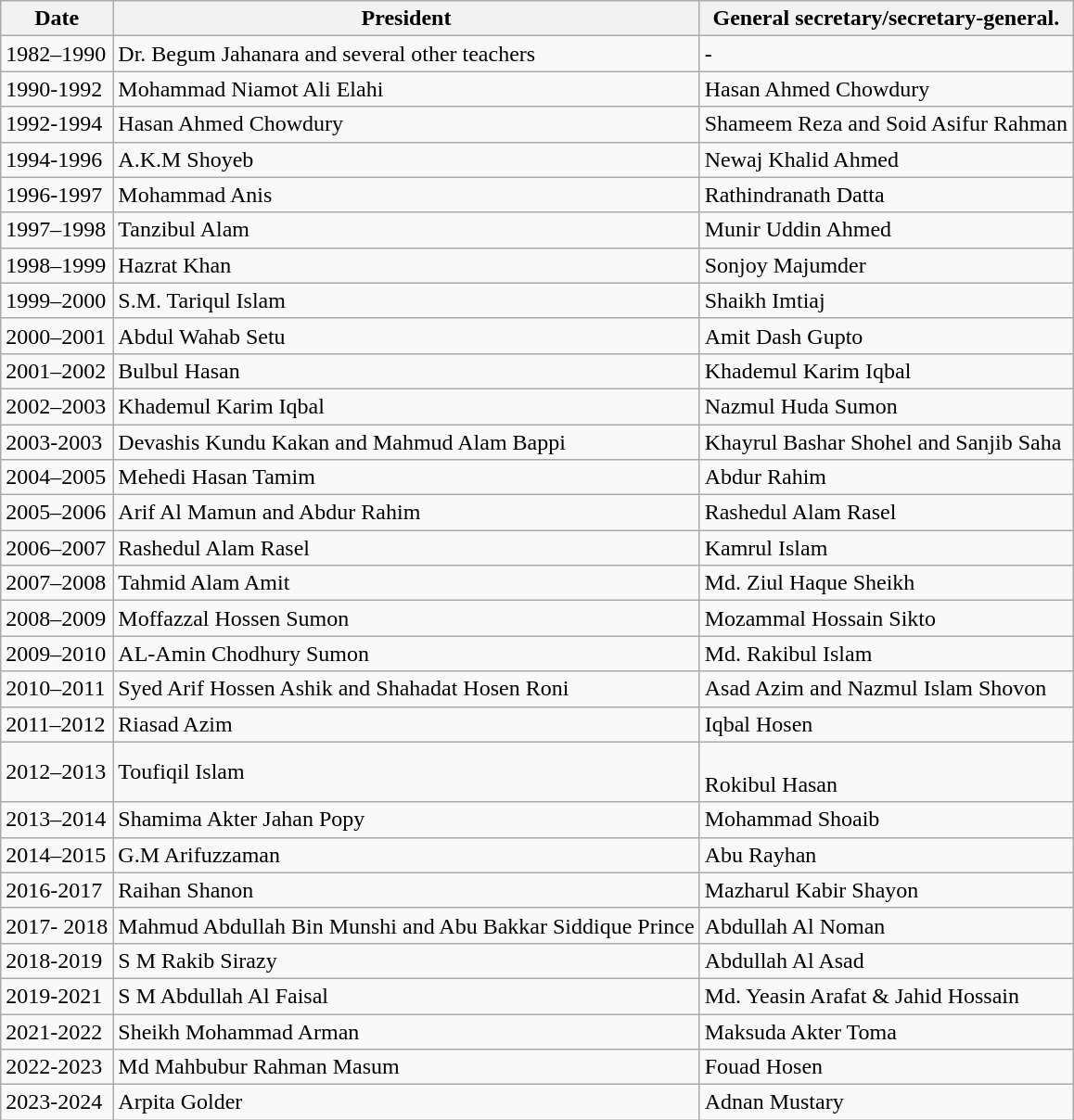<table class="wikitable" style="margin-bottom: 10px;">
<tr>
<th>Date</th>
<th>President</th>
<th>General secretary/secretary-general.</th>
</tr>
<tr>
<td>1982–1990</td>
<td>Dr. Begum Jahanara and several other teachers</td>
<td>-</td>
</tr>
<tr>
<td>1990-1992</td>
<td>Mohammad Niamot Ali Elahi</td>
<td>Hasan Ahmed Chowdury</td>
</tr>
<tr>
<td>1992-1994</td>
<td>Hasan Ahmed Chowdury</td>
<td>Shameem Reza and Soid Asifur Rahman</td>
</tr>
<tr>
<td>1994-1996</td>
<td>A.K.M Shoyeb</td>
<td>Newaj Khalid Ahmed</td>
</tr>
<tr>
<td>1996-1997</td>
<td>Mohammad Anis</td>
<td>Rathindranath Datta</td>
</tr>
<tr>
<td>1997–1998</td>
<td>Tanzibul Alam</td>
<td>Munir Uddin Ahmed</td>
</tr>
<tr>
<td>1998–1999</td>
<td>Hazrat Khan</td>
<td>Sonjoy Majumder</td>
</tr>
<tr>
<td>1999–2000</td>
<td>S.M. Tariqul Islam</td>
<td>Shaikh Imtiaj</td>
</tr>
<tr>
<td>2000–2001</td>
<td>Abdul Wahab Setu</td>
<td>Amit Dash Gupto</td>
</tr>
<tr>
<td>2001–2002</td>
<td>Bulbul Hasan</td>
<td>Khademul Karim Iqbal</td>
</tr>
<tr>
<td>2002–2003</td>
<td>Khademul Karim Iqbal</td>
<td>Nazmul Huda Sumon</td>
</tr>
<tr>
<td>2003-2003</td>
<td>Devashis Kundu Kakan and Mahmud Alam Bappi</td>
<td>Khayrul Bashar Shohel and Sanjib Saha</td>
</tr>
<tr>
<td>2004–2005</td>
<td>Mehedi Hasan Tamim</td>
<td>Abdur Rahim</td>
</tr>
<tr>
<td>2005–2006</td>
<td>Arif Al Mamun and Abdur Rahim</td>
<td>Rashedul Alam Rasel</td>
</tr>
<tr>
<td>2006–2007</td>
<td>Rashedul Alam Rasel</td>
<td>Kamrul Islam</td>
</tr>
<tr>
<td>2007–2008</td>
<td>Tahmid Alam Amit</td>
<td>Md. Ziul Haque Sheikh</td>
</tr>
<tr>
<td>2008–2009</td>
<td>Moffazzal Hossen Sumon</td>
<td>Mozammal Hossain Sikto</td>
</tr>
<tr>
<td>2009–2010</td>
<td>AL-Amin Chodhury Sumon</td>
<td>Md. Rakibul Islam</td>
</tr>
<tr>
<td>2010–2011</td>
<td>Syed Arif Hossen Ashik and Shahadat Hosen Roni</td>
<td>Asad Azim and Nazmul Islam Shovon</td>
</tr>
<tr>
<td>2011–2012</td>
<td>Riasad Azim</td>
<td>Iqbal Hosen</td>
</tr>
<tr>
<td>2012–2013</td>
<td>Toufiqil Islam</td>
<td><br>Rokibul Hasan</td>
</tr>
<tr>
<td>2013–2014</td>
<td>Shamima Akter Jahan Popy</td>
<td>Mohammad Shoaib</td>
</tr>
<tr>
<td>2014–2015</td>
<td>G.M Arifuzzaman</td>
<td>Abu Rayhan</td>
</tr>
<tr>
<td>2016-2017</td>
<td>Raihan Shanon</td>
<td>Mazharul Kabir Shayon</td>
</tr>
<tr>
<td>2017- 2018</td>
<td>Mahmud Abdullah Bin Munshi and Abu Bakkar Siddique Prince</td>
<td>Abdullah Al Noman</td>
</tr>
<tr>
<td>2018-2019</td>
<td>S M Rakib Sirazy</td>
<td>Abdullah Al Asad</td>
</tr>
<tr>
<td>2019-2021</td>
<td>S M Abdullah Al Faisal</td>
<td>Md. Yeasin Arafat & Jahid Hossain</td>
</tr>
<tr>
<td>2021-2022</td>
<td>Sheikh Mohammad Arman</td>
<td>Maksuda Akter Toma</td>
</tr>
<tr>
<td>2022-2023</td>
<td>Md Mahbubur Rahman Masum</td>
<td>Fouad Hosen</td>
</tr>
<tr>
<td>2023-2024</td>
<td>Arpita Golder</td>
<td>Adnan Mustary</td>
</tr>
</table>
